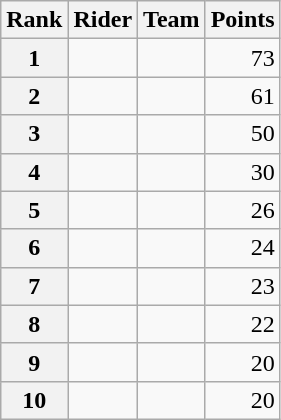<table class="wikitable" margin-bottom:0;">
<tr>
<th scope="col">Rank</th>
<th scope="col">Rider</th>
<th scope="col">Team</th>
<th scope="col">Points</th>
</tr>
<tr>
<th scope="row">1</th>
<td> </td>
<td></td>
<td align="right">73</td>
</tr>
<tr>
<th scope="row">2</th>
<td></td>
<td></td>
<td align="right">61</td>
</tr>
<tr>
<th scope="row">3</th>
<td></td>
<td></td>
<td align="right">50</td>
</tr>
<tr>
<th scope="row">4</th>
<td></td>
<td></td>
<td align="right">30</td>
</tr>
<tr>
<th scope="row">5</th>
<td></td>
<td></td>
<td align="right">26</td>
</tr>
<tr>
<th scope="row">6</th>
<td></td>
<td></td>
<td align="right">24</td>
</tr>
<tr>
<th scope="row">7</th>
<td></td>
<td></td>
<td align="right">23</td>
</tr>
<tr>
<th scope="row">8</th>
<td></td>
<td></td>
<td align="right">22</td>
</tr>
<tr>
<th scope="row">9</th>
<td> </td>
<td></td>
<td align="right">20</td>
</tr>
<tr>
<th scope="row">10</th>
<td></td>
<td></td>
<td align="right">20</td>
</tr>
</table>
